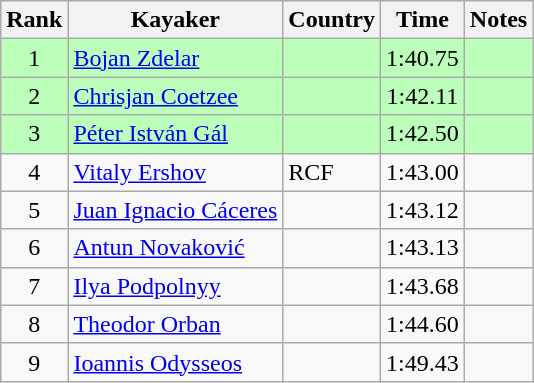<table class="wikitable" style="text-align:center">
<tr>
<th>Rank</th>
<th>Kayaker</th>
<th>Country</th>
<th>Time</th>
<th>Notes</th>
</tr>
<tr bgcolor=bbffbb>
<td>1</td>
<td align="left"><a href='#'>Bojan Zdelar</a></td>
<td align="left"></td>
<td>1:40.75</td>
<td></td>
</tr>
<tr bgcolor=bbffbb>
<td>2</td>
<td align="left"><a href='#'>Chrisjan Coetzee</a></td>
<td align="left"></td>
<td>1:42.11</td>
<td></td>
</tr>
<tr bgcolor=bbffbb>
<td>3</td>
<td align="left"><a href='#'>Péter István Gál</a></td>
<td align="left"></td>
<td>1:42.50</td>
<td></td>
</tr>
<tr>
<td>4</td>
<td align="left"><a href='#'>Vitaly Ershov</a></td>
<td align="left"> RCF</td>
<td>1:43.00</td>
<td></td>
</tr>
<tr>
<td>5</td>
<td align="left"><a href='#'>Juan Ignacio Cáceres</a></td>
<td align="left"></td>
<td>1:43.12</td>
<td></td>
</tr>
<tr>
<td>6</td>
<td align="left"><a href='#'>Antun Novaković</a></td>
<td align="left"></td>
<td>1:43.13</td>
<td></td>
</tr>
<tr>
<td>7</td>
<td align="left"><a href='#'>Ilya Podpolnyy</a></td>
<td align="left"></td>
<td>1:43.68</td>
<td></td>
</tr>
<tr>
<td>8</td>
<td align="left"><a href='#'>Theodor Orban</a></td>
<td align="left"></td>
<td>1:44.60</td>
<td></td>
</tr>
<tr>
<td>9</td>
<td align="left"><a href='#'>Ioannis Odysseos</a></td>
<td align="left"></td>
<td>1:49.43</td>
<td></td>
</tr>
</table>
